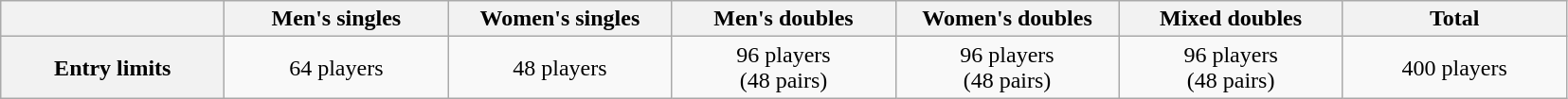<table class="wikitable" style="text-align:center">
<tr>
<th width="150"></th>
<th width="150">Men's singles</th>
<th width="150">Women's singles</th>
<th width="150">Men's doubles</th>
<th width="150">Women's doubles</th>
<th width="150">Mixed doubles</th>
<th width="150">Total</th>
</tr>
<tr>
<th>Entry limits</th>
<td>64 players</td>
<td>48 players</td>
<td>96 players<br>(48 pairs)</td>
<td>96 players<br>(48 pairs)</td>
<td>96 players<br>(48 pairs)</td>
<td>400 players</td>
</tr>
</table>
